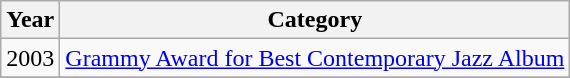<table class="wikitable">
<tr>
<th align="left">Year</th>
<th align="left">Category</th>
</tr>
<tr>
<td align="left">2003</td>
<td align="left"><a href='#'>Grammy Award for Best Contemporary Jazz Album</a></td>
</tr>
<tr>
</tr>
</table>
